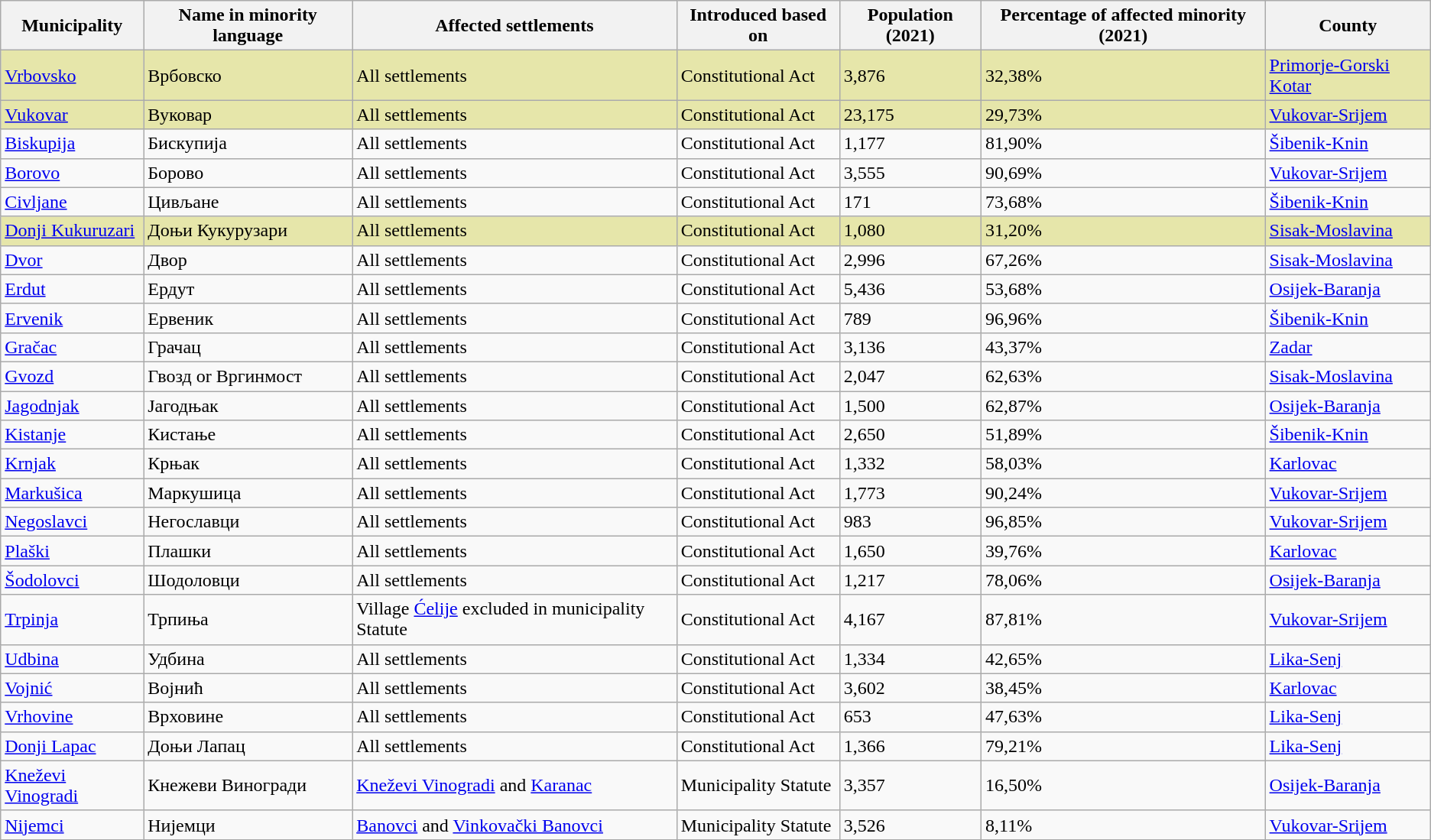<table class="wikitable sortable">
<tr>
<th>Municipality</th>
<th>Name in minority language</th>
<th>Affected settlements</th>
<th>Introduced based on</th>
<th>Population (2021)</th>
<th>Percentage of affected minority (2021)</th>
<th>County</th>
</tr>
<tr style="background-color: #E6E6AA;">
<td><a href='#'>Vrbovsko</a></td>
<td>Врбовско</td>
<td>All settlements</td>
<td>Constitutional Act</td>
<td>3,876</td>
<td>32,38%</td>
<td><a href='#'>Primorje-Gorski Kotar</a></td>
</tr>
<tr style="background-color: #E6E6AA;">
<td><a href='#'>Vukovar</a></td>
<td>Вуковар</td>
<td>All settlements</td>
<td>Constitutional Act</td>
<td>23,175</td>
<td>29,73%</td>
<td><a href='#'>Vukovar-Srijem</a></td>
</tr>
<tr>
<td><a href='#'>Biskupija</a></td>
<td>Бискупија</td>
<td>All settlements</td>
<td>Constitutional Act</td>
<td>1,177</td>
<td>81,90%</td>
<td><a href='#'>Šibenik-Knin</a></td>
</tr>
<tr>
<td><a href='#'>Borovo</a></td>
<td>Борово</td>
<td>All settlements</td>
<td>Constitutional Act</td>
<td>3,555</td>
<td>90,69%</td>
<td><a href='#'>Vukovar-Srijem</a></td>
</tr>
<tr>
<td><a href='#'>Civljane</a></td>
<td>Цивљане</td>
<td>All settlements</td>
<td>Constitutional Act</td>
<td>171</td>
<td>73,68%</td>
<td><a href='#'>Šibenik-Knin</a></td>
</tr>
<tr style="background-color: #E6E6AA;">
<td><a href='#'>Donji Kukuruzari</a></td>
<td>Доњи Кукурузари</td>
<td>All settlements</td>
<td>Constitutional Act</td>
<td>1,080</td>
<td>31,20%</td>
<td><a href='#'>Sisak-Moslavina</a></td>
</tr>
<tr>
<td><a href='#'>Dvor</a></td>
<td>Двор</td>
<td>All settlements</td>
<td>Constitutional Act</td>
<td>2,996</td>
<td>67,26%</td>
<td><a href='#'>Sisak-Moslavina</a></td>
</tr>
<tr>
<td><a href='#'>Erdut</a></td>
<td>Ердут</td>
<td>All settlements</td>
<td>Constitutional Act</td>
<td>5,436</td>
<td>53,68%</td>
<td><a href='#'>Osijek-Baranja</a></td>
</tr>
<tr>
<td><a href='#'>Ervenik</a></td>
<td>Ервеник</td>
<td>All settlements</td>
<td>Constitutional Act</td>
<td>789</td>
<td>96,96%</td>
<td><a href='#'>Šibenik-Knin</a></td>
</tr>
<tr>
<td><a href='#'>Gračac</a></td>
<td>Грачац</td>
<td>All settlements</td>
<td>Constitutional Act</td>
<td>3,136</td>
<td>43,37%</td>
<td><a href='#'>Zadar</a></td>
</tr>
<tr>
<td><a href='#'>Gvozd</a></td>
<td>Гвозд or Вргинмост</td>
<td>All settlements</td>
<td>Constitutional Act</td>
<td>2,047</td>
<td>62,63%</td>
<td><a href='#'>Sisak-Moslavina</a></td>
</tr>
<tr>
<td><a href='#'>Jagodnjak</a></td>
<td>Јагодњак</td>
<td>All settlements</td>
<td>Constitutional Act</td>
<td>1,500</td>
<td>62,87%</td>
<td><a href='#'>Osijek-Baranja</a></td>
</tr>
<tr>
<td><a href='#'>Kistanje</a></td>
<td>Кистање</td>
<td>All settlements</td>
<td>Constitutional Act</td>
<td>2,650</td>
<td>51,89%</td>
<td><a href='#'>Šibenik-Knin</a></td>
</tr>
<tr>
<td><a href='#'>Krnjak</a></td>
<td>Крњак</td>
<td>All settlements</td>
<td>Constitutional Act</td>
<td>1,332</td>
<td>58,03%</td>
<td><a href='#'>Karlovac</a></td>
</tr>
<tr>
<td><a href='#'>Markušica</a></td>
<td>Маркушица</td>
<td>All settlements</td>
<td>Constitutional Act</td>
<td>1,773</td>
<td>90,24%</td>
<td><a href='#'>Vukovar-Srijem</a></td>
</tr>
<tr>
<td><a href='#'>Negoslavci</a></td>
<td>Негославци</td>
<td>All settlements</td>
<td>Constitutional Act</td>
<td>983</td>
<td>96,85%</td>
<td><a href='#'>Vukovar-Srijem</a></td>
</tr>
<tr>
<td><a href='#'>Plaški</a></td>
<td>Плашки</td>
<td>All settlements</td>
<td>Constitutional Act</td>
<td>1,650</td>
<td>39,76%</td>
<td><a href='#'>Karlovac</a></td>
</tr>
<tr>
<td><a href='#'>Šodolovci</a></td>
<td>Шодоловци</td>
<td>All settlements</td>
<td>Constitutional Act</td>
<td>1,217</td>
<td>78,06%</td>
<td><a href='#'>Osijek-Baranja</a></td>
</tr>
<tr>
<td><a href='#'>Trpinja</a></td>
<td>Трпиња</td>
<td>Village <a href='#'>Ćelije</a> excluded in municipality Statute</td>
<td>Constitutional Act</td>
<td>4,167</td>
<td>87,81%</td>
<td><a href='#'>Vukovar-Srijem</a></td>
</tr>
<tr>
<td><a href='#'>Udbina</a></td>
<td>Удбина</td>
<td>All settlements</td>
<td>Constitutional Act</td>
<td>1,334</td>
<td>42,65%</td>
<td><a href='#'>Lika-Senj</a></td>
</tr>
<tr>
<td><a href='#'>Vojnić</a></td>
<td>Војнић</td>
<td>All settlements</td>
<td>Constitutional Act</td>
<td>3,602</td>
<td>38,45%</td>
<td><a href='#'>Karlovac</a></td>
</tr>
<tr>
<td><a href='#'>Vrhovine</a></td>
<td>Врховине</td>
<td>All settlements</td>
<td>Constitutional Act</td>
<td>653</td>
<td>47,63%</td>
<td><a href='#'>Lika-Senj</a></td>
</tr>
<tr>
<td><a href='#'>Donji Lapac</a></td>
<td>Доњи Лапац</td>
<td>All settlements</td>
<td>Constitutional Act</td>
<td>1,366</td>
<td>79,21%</td>
<td><a href='#'>Lika-Senj</a></td>
</tr>
<tr>
<td><a href='#'>Kneževi Vinogradi</a></td>
<td>Кнежеви Виногради</td>
<td><a href='#'>Kneževi Vinogradi</a> and <a href='#'>Karanac</a></td>
<td>Municipality Statute</td>
<td>3,357</td>
<td>16,50%</td>
<td><a href='#'>Osijek-Baranja</a></td>
</tr>
<tr>
<td><a href='#'>Nijemci</a></td>
<td>Нијемци</td>
<td><a href='#'>Banovci</a> and <a href='#'>Vinkovački Banovci</a></td>
<td>Municipality Statute</td>
<td>3,526</td>
<td>8,11%</td>
<td><a href='#'>Vukovar-Srijem</a></td>
</tr>
<tr>
</tr>
</table>
